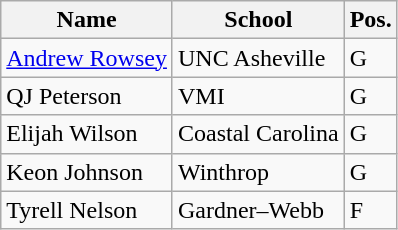<table class="wikitable">
<tr>
<th>Name</th>
<th>School</th>
<th>Pos.</th>
</tr>
<tr>
<td><a href='#'>Andrew Rowsey</a></td>
<td>UNC Asheville</td>
<td>G</td>
</tr>
<tr>
<td>QJ Peterson</td>
<td>VMI</td>
<td>G</td>
</tr>
<tr>
<td>Elijah Wilson</td>
<td>Coastal Carolina</td>
<td>G</td>
</tr>
<tr>
<td>Keon Johnson</td>
<td>Winthrop</td>
<td>G</td>
</tr>
<tr>
<td>Tyrell Nelson</td>
<td>Gardner–Webb</td>
<td>F</td>
</tr>
</table>
